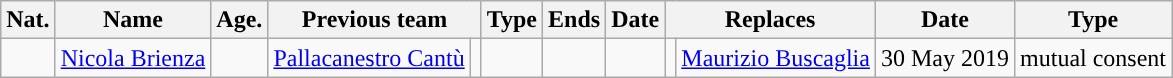<table class="wikitable sortable">
<tr>
<th>Nat.</th>
<th>Name</th>
<th>Age.</th>
<th colspan=2>Previous team</th>
<th>Type</th>
<th>Ends</th>
<th>Date</th>
<th colspan=2>Replaces</th>
<th>Date</th>
<th>Type</th>
</tr>
<tr>
<td></td>
<td><a href='#'>Nicola Brienza</a></td>
<td></td>
<td><a href='#'>Pallacanestro Cantù</a></td>
<td></td>
<td></td>
<td></td>
<td></td>
<td></td>
<td><a href='#'>Maurizio Buscaglia</a></td>
<td>30 May 2019</td>
<td>mutual consent</td>
</tr>
</table>
